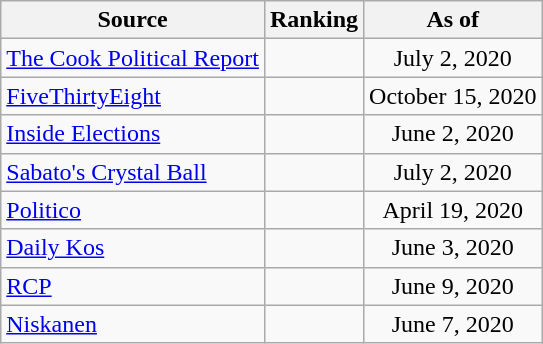<table class="wikitable" style="text-align:center">
<tr>
<th>Source</th>
<th>Ranking</th>
<th>As of</th>
</tr>
<tr>
<td align=left><a href='#'>The Cook Political Report</a></td>
<td></td>
<td>July 2, 2020</td>
</tr>
<tr>
<td align=left><a href='#'>FiveThirtyEight</a></td>
<td></td>
<td>October 15, 2020</td>
</tr>
<tr>
<td align=left><a href='#'>Inside Elections</a></td>
<td></td>
<td>June 2, 2020</td>
</tr>
<tr>
<td align=left><a href='#'>Sabato's Crystal Ball</a></td>
<td></td>
<td>July 2, 2020</td>
</tr>
<tr>
<td align="left"><a href='#'>Politico</a></td>
<td></td>
<td>April 19, 2020</td>
</tr>
<tr>
<td align="left"><a href='#'>Daily Kos</a></td>
<td></td>
<td>June 3, 2020</td>
</tr>
<tr>
<td align="left"><a href='#'>RCP</a></td>
<td></td>
<td>June 9, 2020</td>
</tr>
<tr>
<td align="left"><a href='#'>Niskanen</a></td>
<td></td>
<td>June 7, 2020</td>
</tr>
</table>
